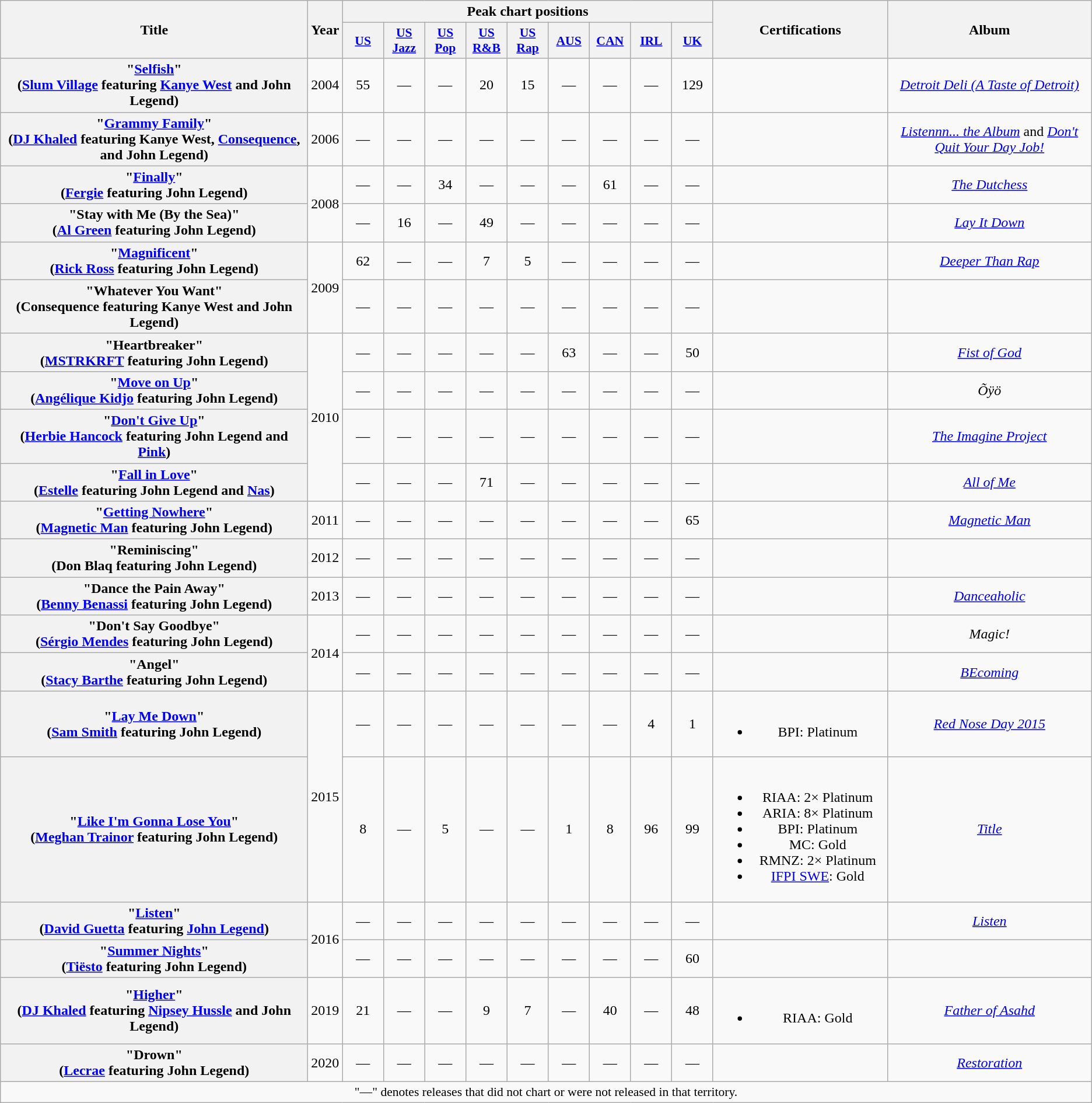<table class="wikitable plainrowheaders" style="text-align:center;" border="1">
<tr>
<th scope="col" rowspan="2" style="width:21.5em;">Title</th>
<th scope="col" rowspan="2">Year</th>
<th scope="col" colspan="9">Peak chart positions</th>
<th scope="col" rowspan="2" style="width:12em;">Certifications</th>
<th scope="col" rowspan="2">Album</th>
</tr>
<tr>
<th scope="col" style="width:2.8em;font-size:90%;"><a href='#'>US</a><br></th>
<th scope="col" style="width:2.8em;font-size:90%;"><a href='#'>US<br>Jazz</a><br></th>
<th scope="col" style="width:2.8em;font-size:90%;"><a href='#'>US<br>Pop</a><br></th>
<th scope="col" style="width:2.8em;font-size:90%;"><a href='#'>US<br>R&B</a><br></th>
<th scope="col" style="width:2.8em;font-size:90%;"><a href='#'>US<br>Rap</a><br></th>
<th scope="col" style="width:2.8em;font-size:90%;"><a href='#'>AUS</a><br></th>
<th scope="col" style="width:2.8em;font-size:90%;"><a href='#'>CAN</a><br></th>
<th scope="col" style="width:2.8em;font-size:90%;"><a href='#'>IRL</a><br></th>
<th scope="col" style="width:2.8em;font-size:90%;"><a href='#'>UK</a><br></th>
</tr>
<tr>
<th scope="row">"<a href='#'>Selfish</a>"<br><span>(<a href='#'>Slum Village</a> featuring <a href='#'>Kanye West</a> and John Legend)</span></th>
<td>2004</td>
<td>55</td>
<td>—</td>
<td>—</td>
<td>20</td>
<td>15</td>
<td>—</td>
<td>—</td>
<td>—</td>
<td>129</td>
<td></td>
<td><em><a href='#'>Detroit Deli (A Taste of Detroit)</a></em></td>
</tr>
<tr>
<th scope="row">"<a href='#'>Grammy Family</a>"<br><span>(<a href='#'>DJ Khaled</a> featuring Kanye West, <a href='#'>Consequence</a>, and John Legend)</span></th>
<td>2006</td>
<td>—</td>
<td>—</td>
<td>—</td>
<td>—</td>
<td>—</td>
<td>—</td>
<td>—</td>
<td>—</td>
<td>—</td>
<td></td>
<td><em><a href='#'>Listennn... the Album</a></em> and <em><a href='#'>Don't Quit Your Day Job!</a></em></td>
</tr>
<tr>
<th scope="row">"<a href='#'>Finally</a>"<br><span>(<a href='#'>Fergie</a> featuring John Legend)</span></th>
<td rowspan="2">2008</td>
<td>—</td>
<td>—</td>
<td>34</td>
<td>—</td>
<td>—</td>
<td>—</td>
<td>61</td>
<td>—</td>
<td>—</td>
<td></td>
<td><em><a href='#'>The Dutchess</a></em></td>
</tr>
<tr>
<th scope="row">"Stay with Me (By the Sea)"<br><span>(<a href='#'>Al Green</a> featuring John Legend)</span></th>
<td>—</td>
<td>16</td>
<td>—</td>
<td>49</td>
<td>—</td>
<td>—</td>
<td>—</td>
<td>—</td>
<td>—</td>
<td></td>
<td><em><a href='#'>Lay It Down</a></em></td>
</tr>
<tr>
<th scope="row">"<a href='#'>Magnificent</a>"<br><span>(<a href='#'>Rick Ross</a> featuring John Legend)</span></th>
<td rowspan="2">2009</td>
<td>62</td>
<td>—</td>
<td>—</td>
<td>7</td>
<td>5</td>
<td>—</td>
<td>—</td>
<td>—</td>
<td>—</td>
<td></td>
<td><em><a href='#'>Deeper Than Rap</a></em></td>
</tr>
<tr>
<th scope="row">"Whatever You Want"<br><span>(Consequence featuring Kanye West and John Legend)</span></th>
<td>—</td>
<td>—</td>
<td>—</td>
<td>—</td>
<td>—</td>
<td>—</td>
<td>—</td>
<td>—</td>
<td>—</td>
<td></td>
<td></td>
</tr>
<tr>
<th scope="row">"Heartbreaker"<br><span>(<a href='#'>MSTRKRFT</a> featuring John Legend)</span></th>
<td rowspan="4">2010</td>
<td>—</td>
<td>—</td>
<td>—</td>
<td>—</td>
<td>—</td>
<td>63</td>
<td>—</td>
<td>—</td>
<td>50</td>
<td></td>
<td><em><a href='#'>Fist of God</a></em></td>
</tr>
<tr>
<th scope="row">"<a href='#'>Move on Up</a>"<br><span>(<a href='#'>Angélique Kidjo</a> featuring John Legend)</span></th>
<td>—</td>
<td>—</td>
<td>—</td>
<td>—</td>
<td>—</td>
<td>—</td>
<td>—</td>
<td>—</td>
<td>—</td>
<td></td>
<td><em>Õÿö</em></td>
</tr>
<tr>
<th scope="row">"<a href='#'>Don't Give Up</a>"<br><span>(<a href='#'>Herbie Hancock</a> featuring John Legend and <a href='#'>Pink</a>)</span></th>
<td>—</td>
<td>—</td>
<td>—</td>
<td>—</td>
<td>—</td>
<td>—</td>
<td>—</td>
<td>—</td>
<td>—</td>
<td></td>
<td><em><a href='#'>The Imagine Project</a></em></td>
</tr>
<tr>
<th scope="row">"<a href='#'>Fall in Love</a>"<br><span>(<a href='#'>Estelle</a> featuring John Legend and <a href='#'>Nas</a>)</span></th>
<td>—</td>
<td>—</td>
<td>—</td>
<td>71</td>
<td>—</td>
<td>—</td>
<td>—</td>
<td>—</td>
<td>—</td>
<td></td>
<td><em><a href='#'>All of Me</a></em></td>
</tr>
<tr>
<th scope="row">"<a href='#'>Getting Nowhere</a>"<br><span>(<a href='#'>Magnetic Man</a> featuring John Legend)</span></th>
<td>2011</td>
<td>—</td>
<td>—</td>
<td>—</td>
<td>—</td>
<td>—</td>
<td>—</td>
<td>—</td>
<td>—</td>
<td>65</td>
<td></td>
<td><em><a href='#'>Magnetic Man</a></em></td>
</tr>
<tr>
<th scope="row">"Reminiscing"<br><span>(Don Blaq featuring John Legend)</span></th>
<td>2012</td>
<td>—</td>
<td>—</td>
<td>—</td>
<td>—</td>
<td>—</td>
<td>—</td>
<td>—</td>
<td>—</td>
<td>—</td>
<td></td>
<td></td>
</tr>
<tr>
<th scope="row">"Dance the Pain Away"<br><span>(<a href='#'>Benny Benassi</a> featuring John Legend)</span></th>
<td>2013</td>
<td>—</td>
<td>—</td>
<td>—</td>
<td>—</td>
<td>—</td>
<td>—</td>
<td>—</td>
<td>—</td>
<td>—</td>
<td></td>
<td><em><a href='#'>Danceaholic</a></em></td>
</tr>
<tr>
<th scope="row">"Don't Say Goodbye"<br><span>(<a href='#'>Sérgio Mendes</a> featuring John Legend)</span></th>
<td rowspan="2">2014</td>
<td>—</td>
<td>—</td>
<td>—</td>
<td>—</td>
<td>—</td>
<td>—</td>
<td>—</td>
<td>—</td>
<td>—</td>
<td></td>
<td><em>Magic!</em></td>
</tr>
<tr>
<th scope="row">"Angel"<br><span>(<a href='#'>Stacy Barthe</a> featuring John Legend)</span></th>
<td>—</td>
<td>—</td>
<td>—</td>
<td>—</td>
<td>—</td>
<td>—</td>
<td>—</td>
<td>—</td>
<td>—</td>
<td></td>
<td><em><a href='#'>BEcoming</a></em></td>
</tr>
<tr>
<th scope="row">"<a href='#'>Lay Me Down</a>"<br><span>(<a href='#'>Sam Smith</a> featuring John Legend)</span></th>
<td rowspan="2">2015</td>
<td>—</td>
<td>—</td>
<td>—</td>
<td>—</td>
<td>—</td>
<td>—</td>
<td>—</td>
<td>4</td>
<td>1</td>
<td><br><ul><li>BPI: Platinum</li></ul></td>
<td><em><a href='#'>Red Nose Day 2015</a></em></td>
</tr>
<tr>
<th scope="row">"<a href='#'>Like I'm Gonna Lose You</a>"<br><span>(<a href='#'>Meghan Trainor</a> featuring John Legend)</span></th>
<td>8</td>
<td>—</td>
<td>5</td>
<td>—</td>
<td>—</td>
<td>1</td>
<td>8</td>
<td>96</td>
<td>99</td>
<td><br><ul><li>RIAA: 2× Platinum</li><li>ARIA: 8× Platinum</li><li>BPI: Platinum</li><li>MC: Gold</li><li>RMNZ: 2× Platinum</li><li><a href='#'>IFPI SWE</a>: Gold</li></ul></td>
<td><em><a href='#'>Title</a></em></td>
</tr>
<tr>
<th scope="row">"<a href='#'>Listen</a>"<br><span>(<a href='#'>David Guetta</a> featuring <a href='#'>John Legend</a>)</span></th>
<td rowspan="2">2016</td>
<td>—</td>
<td>—</td>
<td>—</td>
<td>—</td>
<td>—</td>
<td>—</td>
<td>—</td>
<td>—</td>
<td>—</td>
<td></td>
<td><em><a href='#'>Listen</a></em></td>
</tr>
<tr>
<th scope="row">"<a href='#'>Summer Nights</a>"<br><span>(<a href='#'>Tiësto</a> featuring John Legend)</span></th>
<td>—</td>
<td>—</td>
<td>—</td>
<td>—</td>
<td>—</td>
<td>—</td>
<td>—</td>
<td>—</td>
<td>60</td>
<td></td>
<td></td>
</tr>
<tr>
<th scope="row">"<a href='#'>Higher</a>"<br><span>(<a href='#'>DJ Khaled</a> featuring <a href='#'>Nipsey Hussle</a> and John Legend)</span></th>
<td>2019</td>
<td>21</td>
<td>—</td>
<td>—</td>
<td>9</td>
<td>7</td>
<td>—</td>
<td>40</td>
<td>—</td>
<td>48</td>
<td><br><ul><li>RIAA: Gold</li></ul></td>
<td><em><a href='#'>Father of Asahd</a></em></td>
</tr>
<tr>
<th scope="row">"Drown"<br><span>(<a href='#'>Lecrae</a> featuring John Legend)</span></th>
<td>2020</td>
<td>—</td>
<td>—</td>
<td>—</td>
<td>—</td>
<td>—</td>
<td>—</td>
<td>—</td>
<td>—</td>
<td>—</td>
<td></td>
<td><em><a href='#'>Restoration</a></em></td>
</tr>
<tr>
<td colspan="13" style="font-size:90%">"—" denotes releases that did not chart or were not released in that territory.</td>
</tr>
</table>
